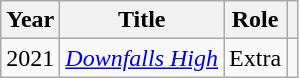<table class="wikitable sortable">
<tr>
<th>Year</th>
<th>Title</th>
<th>Role</th>
<th></th>
</tr>
<tr>
<td>2021</td>
<td><em><a href='#'>Downfalls High</a></em></td>
<td>Extra</td>
<td align="center"></td>
</tr>
</table>
